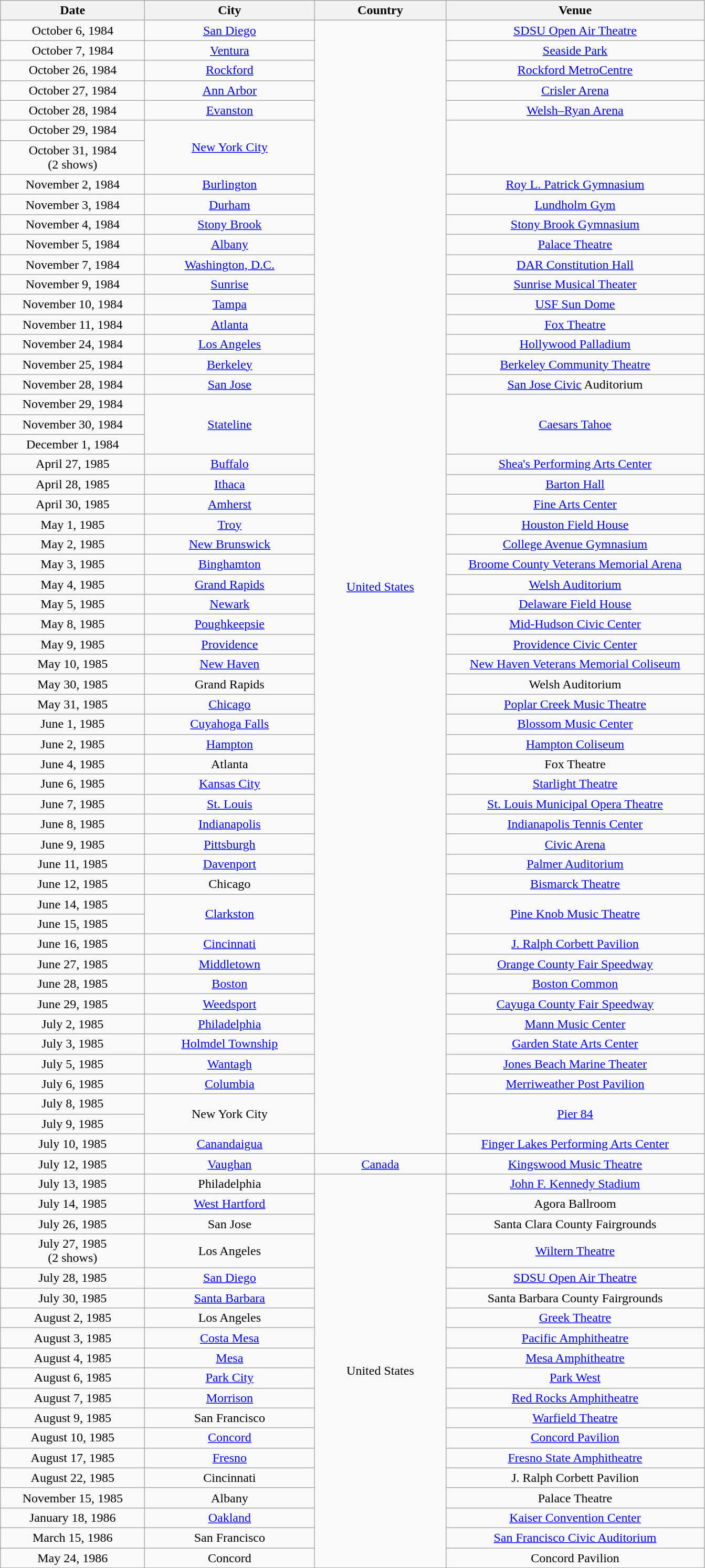<table class="wikitable sortable plainrowheaders" style="text-align:center;">
<tr>
<th scope="col" style="width:11em;">Date</th>
<th scope="col" style="width:13em;">City</th>
<th scope="col" style="width:10em;">Country</th>
<th scope="col" style="width:20em;">Venue</th>
</tr>
<tr>
<td>October 6, 1984</td>
<td><a href='#'>San Diego</a></td>
<td rowspan="56"><a href='#'>United States</a></td>
<td><a href='#'>SDSU Open Air Theatre</a></td>
</tr>
<tr>
<td>October 7, 1984</td>
<td><a href='#'>Ventura</a></td>
<td><a href='#'>Seaside Park</a></td>
</tr>
<tr>
<td>October 26, 1984</td>
<td><a href='#'>Rockford</a></td>
<td><a href='#'>Rockford MetroCentre</a></td>
</tr>
<tr>
<td>October 27, 1984</td>
<td><a href='#'>Ann Arbor</a></td>
<td><a href='#'>Crisler Arena</a></td>
</tr>
<tr>
<td>October 28, 1984</td>
<td><a href='#'>Evanston</a></td>
<td><a href='#'>Welsh–Ryan Arena</a></td>
</tr>
<tr>
<td>October 29, 1984</td>
<td rowspan="2"><a href='#'>New York City</a></td>
<td rowspan="2"></td>
</tr>
<tr>
<td>October 31, 1984<br>(2 shows)</td>
</tr>
<tr>
<td>November 2, 1984</td>
<td><a href='#'>Burlington</a></td>
<td><a href='#'>Roy L. Patrick Gymnasium</a></td>
</tr>
<tr>
<td>November 3, 1984</td>
<td><a href='#'>Durham</a></td>
<td><a href='#'>Lundholm Gym</a></td>
</tr>
<tr>
<td>November 4, 1984</td>
<td><a href='#'>Stony Brook</a></td>
<td><a href='#'>Stony Brook Gymnasium</a></td>
</tr>
<tr>
<td>November 5, 1984</td>
<td><a href='#'>Albany</a></td>
<td><a href='#'>Palace Theatre</a></td>
</tr>
<tr>
<td>November 7, 1984</td>
<td><a href='#'>Washington, D.C.</a></td>
<td><a href='#'>DAR Constitution Hall</a></td>
</tr>
<tr>
<td>November 9, 1984</td>
<td><a href='#'>Sunrise</a></td>
<td><a href='#'>Sunrise Musical Theater</a></td>
</tr>
<tr>
<td>November 10, 1984</td>
<td><a href='#'>Tampa</a></td>
<td><a href='#'>USF Sun Dome</a></td>
</tr>
<tr>
<td>November 11, 1984</td>
<td><a href='#'>Atlanta</a></td>
<td><a href='#'>Fox Theatre</a></td>
</tr>
<tr>
<td>November 24, 1984</td>
<td><a href='#'>Los Angeles</a></td>
<td><a href='#'>Hollywood Palladium</a></td>
</tr>
<tr>
<td>November 25, 1984</td>
<td><a href='#'>Berkeley</a></td>
<td><a href='#'>Berkeley Community Theatre</a></td>
</tr>
<tr>
<td>November 28, 1984</td>
<td><a href='#'>San Jose</a></td>
<td><a href='#'>San Jose Civic</a> Auditorium</td>
</tr>
<tr>
<td>November 29, 1984</td>
<td rowspan="3"><a href='#'>Stateline</a></td>
<td rowspan="3"><a href='#'>Caesars Tahoe</a></td>
</tr>
<tr>
<td>November 30, 1984</td>
</tr>
<tr>
<td>December 1, 1984</td>
</tr>
<tr>
<td>April 27, 1985</td>
<td><a href='#'>Buffalo</a></td>
<td><a href='#'>Shea's Performing Arts Center</a></td>
</tr>
<tr>
<td>April 28, 1985</td>
<td><a href='#'>Ithaca</a></td>
<td><a href='#'>Barton Hall</a></td>
</tr>
<tr>
<td>April 30, 1985</td>
<td><a href='#'>Amherst</a></td>
<td><a href='#'>Fine Arts Center</a></td>
</tr>
<tr>
<td>May 1, 1985</td>
<td><a href='#'>Troy</a></td>
<td><a href='#'>Houston Field House</a></td>
</tr>
<tr>
<td>May 2, 1985</td>
<td><a href='#'>New Brunswick</a></td>
<td><a href='#'>College Avenue Gymnasium</a></td>
</tr>
<tr>
<td>May 3, 1985</td>
<td><a href='#'>Binghamton</a></td>
<td><a href='#'>Broome County Veterans Memorial Arena</a></td>
</tr>
<tr>
<td>May 4, 1985</td>
<td><a href='#'>Grand Rapids</a></td>
<td><a href='#'>Welsh Auditorium</a></td>
</tr>
<tr>
<td>May 5, 1985</td>
<td><a href='#'>Newark</a></td>
<td><a href='#'>Delaware Field House</a></td>
</tr>
<tr>
<td>May 8, 1985</td>
<td><a href='#'>Poughkeepsie</a></td>
<td><a href='#'>Mid-Hudson Civic Center</a></td>
</tr>
<tr>
<td>May 9, 1985</td>
<td><a href='#'>Providence</a></td>
<td><a href='#'>Providence Civic Center</a></td>
</tr>
<tr>
<td>May 10, 1985</td>
<td><a href='#'>New Haven</a></td>
<td><a href='#'>New Haven Veterans Memorial Coliseum</a></td>
</tr>
<tr>
<td>May 30, 1985</td>
<td>Grand Rapids</td>
<td>Welsh Auditorium</td>
</tr>
<tr>
<td>May 31, 1985</td>
<td><a href='#'>Chicago</a></td>
<td><a href='#'>Poplar Creek Music Theatre</a></td>
</tr>
<tr>
<td>June 1, 1985</td>
<td><a href='#'>Cuyahoga Falls</a></td>
<td><a href='#'>Blossom Music Center</a></td>
</tr>
<tr>
<td>June 2, 1985</td>
<td><a href='#'>Hampton</a></td>
<td><a href='#'>Hampton Coliseum</a></td>
</tr>
<tr>
<td>June 4, 1985</td>
<td>Atlanta</td>
<td>Fox Theatre</td>
</tr>
<tr>
<td>June 6, 1985</td>
<td><a href='#'>Kansas City</a></td>
<td><a href='#'>Starlight Theatre</a></td>
</tr>
<tr>
<td>June 7, 1985</td>
<td><a href='#'>St. Louis</a></td>
<td><a href='#'>St. Louis Municipal Opera Theatre</a></td>
</tr>
<tr>
<td>June 8, 1985</td>
<td><a href='#'>Indianapolis</a></td>
<td><a href='#'>Indianapolis Tennis Center</a></td>
</tr>
<tr>
<td>June 9, 1985</td>
<td><a href='#'>Pittsburgh</a></td>
<td><a href='#'>Civic Arena</a></td>
</tr>
<tr>
<td>June 11, 1985</td>
<td><a href='#'>Davenport</a></td>
<td><a href='#'>Palmer Auditorium</a></td>
</tr>
<tr>
<td>June 12, 1985</td>
<td>Chicago</td>
<td><a href='#'>Bismarck Theatre</a></td>
</tr>
<tr>
<td>June 14, 1985</td>
<td rowspan="2"><a href='#'>Clarkston</a></td>
<td rowspan="2"><a href='#'>Pine Knob Music Theatre</a></td>
</tr>
<tr>
<td>June 15, 1985</td>
</tr>
<tr>
<td>June 16, 1985</td>
<td><a href='#'>Cincinnati</a></td>
<td><a href='#'>J. Ralph Corbett Pavilion</a></td>
</tr>
<tr>
<td>June 27, 1985</td>
<td><a href='#'>Middletown</a></td>
<td><a href='#'>Orange County Fair Speedway</a></td>
</tr>
<tr>
<td>June 28, 1985</td>
<td><a href='#'>Boston</a></td>
<td><a href='#'>Boston Common</a></td>
</tr>
<tr>
<td>June 29, 1985</td>
<td><a href='#'>Weedsport</a></td>
<td><a href='#'>Cayuga County Fair Speedway</a></td>
</tr>
<tr>
<td>July 2, 1985</td>
<td><a href='#'>Philadelphia</a></td>
<td><a href='#'>Mann Music Center</a></td>
</tr>
<tr>
<td>July 3, 1985</td>
<td><a href='#'>Holmdel Township</a></td>
<td><a href='#'>Garden State Arts Center</a></td>
</tr>
<tr>
<td>July 5, 1985</td>
<td><a href='#'>Wantagh</a></td>
<td><a href='#'>Jones Beach Marine Theater</a></td>
</tr>
<tr>
<td>July 6, 1985</td>
<td><a href='#'>Columbia</a></td>
<td><a href='#'>Merriweather Post Pavilion</a></td>
</tr>
<tr>
<td>July 8, 1985</td>
<td rowspan="2">New York City</td>
<td rowspan="2"><a href='#'>Pier 84</a></td>
</tr>
<tr>
<td>July 9, 1985</td>
</tr>
<tr>
<td>July 10, 1985</td>
<td><a href='#'>Canandaigua</a></td>
<td><a href='#'>Finger Lakes Performing Arts Center</a></td>
</tr>
<tr>
<td>July 12, 1985</td>
<td><a href='#'>Vaughan</a></td>
<td><a href='#'>Canada</a></td>
<td><a href='#'>Kingswood Music Theatre</a></td>
</tr>
<tr>
<td>July 13, 1985</td>
<td>Philadelphia</td>
<td rowspan="19">United States</td>
<td><a href='#'>John F. Kennedy Stadium</a></td>
</tr>
<tr>
<td>July 14, 1985</td>
<td><a href='#'>West Hartford</a></td>
<td>Agora Ballroom</td>
</tr>
<tr>
<td>July 26, 1985</td>
<td>San Jose</td>
<td>Santa Clara County Fairgrounds</td>
</tr>
<tr>
<td>July 27, 1985<br>(2 shows)</td>
<td>Los Angeles</td>
<td><a href='#'>Wiltern Theatre</a></td>
</tr>
<tr>
<td>July 28, 1985</td>
<td><a href='#'>San Diego</a></td>
<td><a href='#'>SDSU Open Air Theatre</a></td>
</tr>
<tr>
<td>July 30, 1985</td>
<td><a href='#'>Santa Barbara</a></td>
<td>Santa Barbara County Fairgrounds</td>
</tr>
<tr>
<td>August 2, 1985</td>
<td>Los Angeles</td>
<td><a href='#'>Greek Theatre</a></td>
</tr>
<tr>
<td>August 3, 1985</td>
<td><a href='#'>Costa Mesa</a></td>
<td><a href='#'>Pacific Amphitheatre</a></td>
</tr>
<tr>
<td>August 4, 1985</td>
<td><a href='#'>Mesa</a></td>
<td><a href='#'>Mesa Amphitheatre</a></td>
</tr>
<tr>
<td>August 6, 1985</td>
<td><a href='#'>Park City</a></td>
<td><a href='#'>Park West</a></td>
</tr>
<tr>
<td>August 7, 1985</td>
<td><a href='#'>Morrison</a></td>
<td><a href='#'>Red Rocks Amphitheatre</a></td>
</tr>
<tr>
<td>August 9, 1985</td>
<td>San Francisco</td>
<td><a href='#'>Warfield Theatre</a></td>
</tr>
<tr>
<td>August 10, 1985</td>
<td><a href='#'>Concord</a></td>
<td><a href='#'>Concord Pavilion</a></td>
</tr>
<tr>
<td>August 17, 1985</td>
<td><a href='#'>Fresno</a></td>
<td><a href='#'>Fresno State Amphitheatre</a></td>
</tr>
<tr>
<td>August 22, 1985</td>
<td>Cincinnati</td>
<td>J. Ralph Corbett Pavilion</td>
</tr>
<tr>
<td>November 15, 1985</td>
<td>Albany</td>
<td>Palace Theatre</td>
</tr>
<tr>
<td>January 18, 1986</td>
<td><a href='#'>Oakland</a></td>
<td><a href='#'>Kaiser Convention Center</a></td>
</tr>
<tr>
<td>March 15, 1986</td>
<td>San Francisco</td>
<td><a href='#'>San Francisco Civic Auditorium</a></td>
</tr>
<tr>
<td>May 24, 1986</td>
<td>Concord</td>
<td>Concord Pavilion</td>
</tr>
</table>
